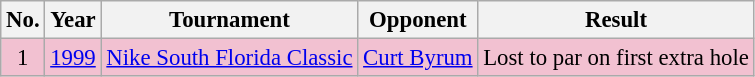<table class="wikitable" style="font-size:95%;">
<tr>
<th>No.</th>
<th>Year</th>
<th>Tournament</th>
<th>Opponent</th>
<th>Result</th>
</tr>
<tr style="background:#F2C1D1;">
<td align=center>1</td>
<td><a href='#'>1999</a></td>
<td><a href='#'>Nike South Florida Classic</a></td>
<td> <a href='#'>Curt Byrum</a></td>
<td>Lost to par on first extra hole</td>
</tr>
</table>
